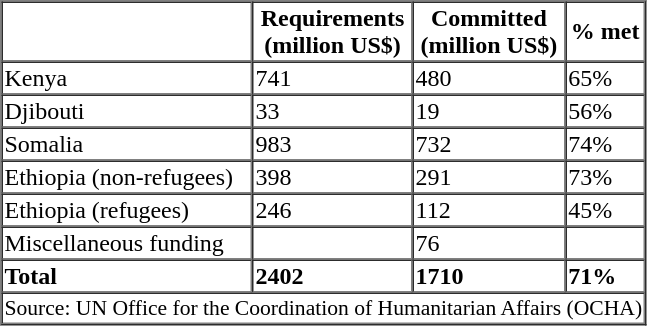<table cellspacing="0" border="1" bgcolor="white">
<tr>
<th></th>
<th>Requirements<br>(million US$)</th>
<th>Committed<br>(million US$)</th>
<th>% met</th>
</tr>
<tr>
<td style="text-align:left">Kenya</td>
<td>741</td>
<td>480</td>
<td>65%</td>
</tr>
<tr>
<td style="text-align:left">Djibouti</td>
<td>33</td>
<td>19</td>
<td>56%</td>
</tr>
<tr>
<td style="text-align:left">Somalia</td>
<td>983</td>
<td>732</td>
<td>74%</td>
</tr>
<tr>
<td style="text-align:left">Ethiopia (non-refugees)</td>
<td>398</td>
<td>291</td>
<td>73%</td>
</tr>
<tr>
<td style="text-align:left">Ethiopia (refugees)</td>
<td>246</td>
<td>112</td>
<td>45%</td>
</tr>
<tr>
<td style="text-align:left">Miscellaneous funding</td>
<td></td>
<td>76</td>
<td></td>
</tr>
<tr style="font-weight:bold">
<td style="text-align:left"><strong>Total</strong></td>
<td>2402</td>
<td>1710</td>
<td>71%</td>
</tr>
<tr>
<td colspan="4" style="font-size:0.9em;text-align:left">Source: UN Office for the Coordination of Humanitarian Affairs (OCHA)</td>
</tr>
</table>
